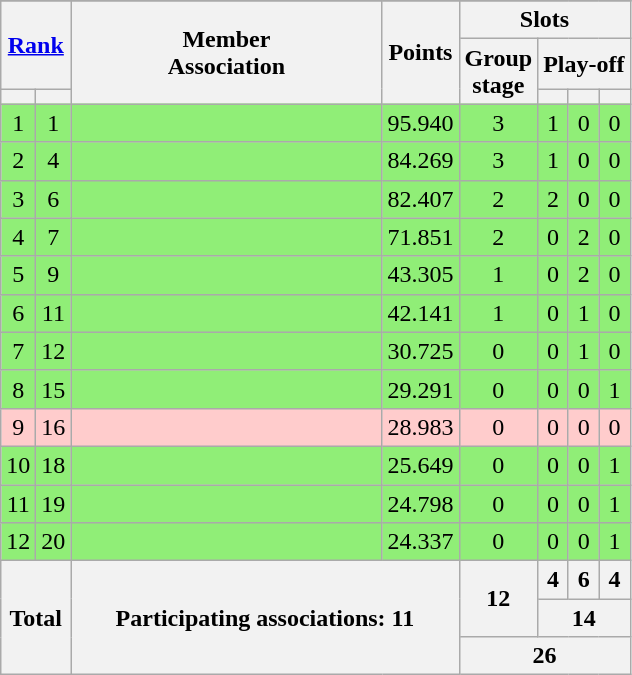<table class="wikitable" style="text-align:center">
<tr>
</tr>
<tr>
<th colspan=2 rowspan=2><a href='#'>Rank</a></th>
<th rowspan=3 width=200>Member<br>Association</th>
<th rowspan=3>Points</th>
<th colspan=4>Slots</th>
</tr>
<tr>
<th rowspan=2>Group<br>stage</th>
<th colspan=3>Play-off</th>
</tr>
<tr>
<th></th>
<th></th>
<th></th>
<th></th>
<th></th>
</tr>
<tr bgcolor=#90ee77>
<td>1</td>
<td>1</td>
<td align=left></td>
<td>95.940</td>
<td>3</td>
<td>1</td>
<td>0</td>
<td>0</td>
</tr>
<tr bgcolor=#90ee77>
<td>2</td>
<td>4</td>
<td align=left></td>
<td>84.269</td>
<td>3</td>
<td>1</td>
<td>0</td>
<td>0</td>
</tr>
<tr bgcolor=#90ee77>
<td>3</td>
<td>6</td>
<td align=left></td>
<td>82.407</td>
<td>2</td>
<td>2</td>
<td>0</td>
<td>0</td>
</tr>
<tr bgcolor=#90ee77>
<td>4</td>
<td>7</td>
<td align=left></td>
<td>71.851</td>
<td>2</td>
<td>0</td>
<td>2</td>
<td>0</td>
</tr>
<tr bgcolor=#90ee77>
<td>5</td>
<td>9</td>
<td align=left></td>
<td>43.305</td>
<td>1</td>
<td>0</td>
<td>2</td>
<td>0</td>
</tr>
<tr bgcolor=#90ee77>
<td>6</td>
<td>11</td>
<td align=left></td>
<td>42.141</td>
<td>1</td>
<td>0</td>
<td>1</td>
<td>0</td>
</tr>
<tr bgcolor=#90ee77>
<td>7</td>
<td>12</td>
<td align=left></td>
<td>30.725</td>
<td>0</td>
<td>0</td>
<td>1</td>
<td>0</td>
</tr>
<tr bgcolor=#90ee77>
<td>8</td>
<td>15</td>
<td align=left></td>
<td>29.291</td>
<td>0</td>
<td>0</td>
<td>0</td>
<td>1</td>
</tr>
<tr bgcolor=#ffcccc>
<td>9</td>
<td>16</td>
<td align=left></td>
<td>28.983</td>
<td>0</td>
<td>0</td>
<td>0</td>
<td>0</td>
</tr>
<tr bgcolor=#90ee77>
<td>10</td>
<td>18</td>
<td align=left></td>
<td>25.649</td>
<td>0</td>
<td>0</td>
<td>0</td>
<td>1</td>
</tr>
<tr bgcolor=#90ee77>
<td>11</td>
<td>19</td>
<td align=left></td>
<td>24.798</td>
<td>0</td>
<td>0</td>
<td>0</td>
<td>1</td>
</tr>
<tr bgcolor=#90ee77>
<td>12</td>
<td>20</td>
<td align=left></td>
<td>24.337</td>
<td>0</td>
<td>0</td>
<td>0</td>
<td>1</td>
</tr>
<tr>
<th colspan=2 rowspan=3>Total</th>
<th colspan=2 rowspan=3>Participating associations: 11</th>
<th rowspan=2>12</th>
<th>4</th>
<th>6</th>
<th>4</th>
</tr>
<tr>
<th colspan=3>14</th>
</tr>
<tr>
<th colspan=4>26</th>
</tr>
</table>
